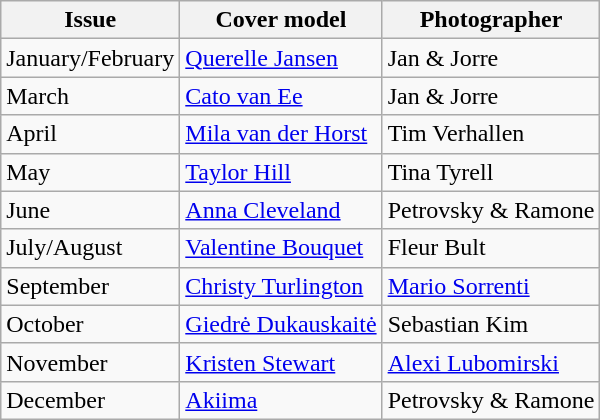<table class="sortable wikitable">
<tr>
<th>Issue</th>
<th>Cover model</th>
<th>Photographer</th>
</tr>
<tr>
<td>January/February</td>
<td><a href='#'>Querelle Jansen</a></td>
<td>Jan & Jorre</td>
</tr>
<tr>
<td>March</td>
<td><a href='#'>Cato van Ee</a></td>
<td>Jan & Jorre</td>
</tr>
<tr>
<td>April</td>
<td><a href='#'>Mila van der Horst</a></td>
<td>Tim Verhallen</td>
</tr>
<tr>
<td>May</td>
<td><a href='#'>Taylor Hill</a></td>
<td>Tina Tyrell</td>
</tr>
<tr>
<td>June</td>
<td><a href='#'>Anna Cleveland</a></td>
<td>Petrovsky & Ramone</td>
</tr>
<tr>
<td>July/August</td>
<td><a href='#'>Valentine Bouquet</a></td>
<td>Fleur Bult</td>
</tr>
<tr>
<td>September</td>
<td><a href='#'>Christy Turlington</a></td>
<td><a href='#'>Mario Sorrenti</a></td>
</tr>
<tr>
<td>October</td>
<td><a href='#'>Giedrė Dukauskaitė</a></td>
<td>Sebastian Kim</td>
</tr>
<tr>
<td>November</td>
<td><a href='#'>Kristen Stewart</a></td>
<td><a href='#'>Alexi Lubomirski</a></td>
</tr>
<tr>
<td>December</td>
<td><a href='#'>Akiima</a></td>
<td>Petrovsky & Ramone</td>
</tr>
</table>
